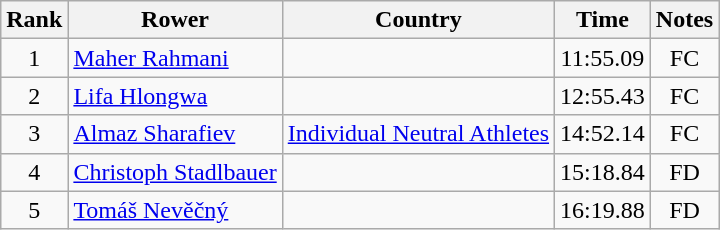<table class="wikitable" style="text-align:center">
<tr>
<th>Rank</th>
<th>Rower</th>
<th>Country</th>
<th>Time</th>
<th>Notes</th>
</tr>
<tr>
<td>1</td>
<td align="left"><a href='#'>Maher Rahmani</a></td>
<td align="left"></td>
<td>11:55.09</td>
<td>FC</td>
</tr>
<tr>
<td>2</td>
<td align="left"><a href='#'>Lifa Hlongwa</a></td>
<td align="left"></td>
<td>12:55.43</td>
<td>FC</td>
</tr>
<tr>
<td>3</td>
<td align="left"><a href='#'>Almaz Sharafiev</a></td>
<td align="left"><a href='#'>Individual Neutral Athletes</a></td>
<td>14:52.14</td>
<td>FC</td>
</tr>
<tr>
<td>4</td>
<td align="left"><a href='#'>Christoph Stadlbauer</a></td>
<td align="left"></td>
<td>15:18.84</td>
<td>FD</td>
</tr>
<tr>
<td>5</td>
<td align="left"><a href='#'>Tomáš Nevěčný</a></td>
<td align="left"></td>
<td>16:19.88</td>
<td>FD</td>
</tr>
</table>
